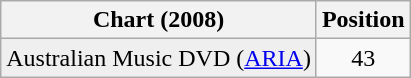<table class="wikitable sortable plainrowheaders">
<tr>
<th>Chart (2008)</th>
<th>Position</th>
</tr>
<tr>
<td bgcolor="#efefef">Australian Music DVD (<a href='#'>ARIA</a>)</td>
<td align="center">43</td>
</tr>
</table>
